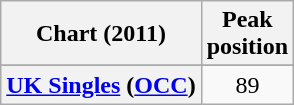<table class="wikitable sortable plainrowheaders" style="text-align:center">
<tr>
<th scope="col">Chart (2011)</th>
<th scope="col">Peak<br>position</th>
</tr>
<tr>
</tr>
<tr>
<th scope="row"><a href='#'>UK Singles</a> (<a href='#'>OCC</a>)</th>
<td>89</td>
</tr>
</table>
